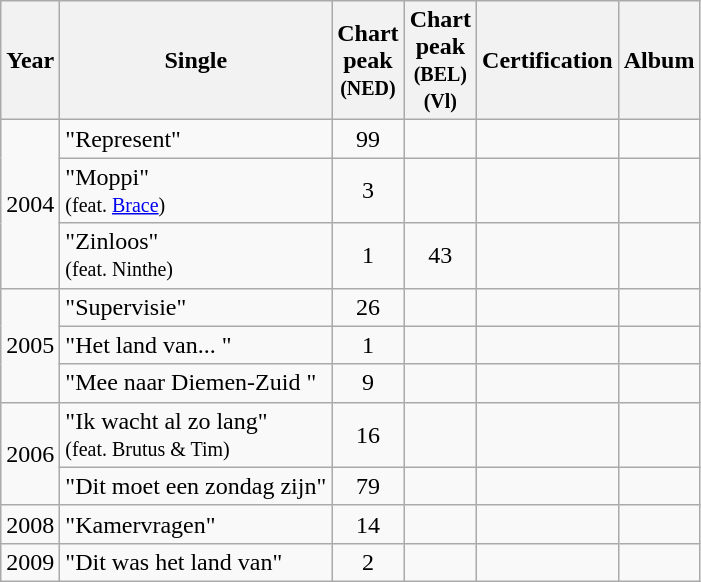<table class="wikitable">
<tr>
<th>Year</th>
<th>Single</th>
<th>Chart <br>peak<br><small>(NED)</small><br></th>
<th>Chart <br>peak<br><small>(BEL)<br>(Vl)<br></small></th>
<th>Certification</th>
<th>Album</th>
</tr>
<tr>
<td rowspan=3>2004</td>
<td>"Represent"</td>
<td style="text-align:center;">99</td>
<td style="text-align:center;"></td>
<td style="text-align:center;"></td>
<td style="text-align:center;"></td>
</tr>
<tr>
<td>"Moppi" <br><small>(feat. <a href='#'>Brace</a>)</small></td>
<td style="text-align:center;">3</td>
<td style="text-align:center;"></td>
<td style="text-align:center;"></td>
<td style="text-align:center;"></td>
</tr>
<tr>
<td>"Zinloos" <br><small>(feat. Ninthe)</small></td>
<td style="text-align:center;">1</td>
<td style="text-align:center;">43</td>
<td style="text-align:center;"></td>
<td style="text-align:center;"></td>
</tr>
<tr>
<td rowspan=3>2005</td>
<td>"Supervisie"</td>
<td style="text-align:center;">26</td>
<td style="text-align:center;"></td>
<td style="text-align:center;"></td>
<td style="text-align:center;"></td>
</tr>
<tr>
<td>"Het land van... "</td>
<td style="text-align:center;">1</td>
<td style="text-align:center;"></td>
<td style="text-align:center;"></td>
<td style="text-align:center;"></td>
</tr>
<tr>
<td>"Mee naar Diemen-Zuid "</td>
<td style="text-align:center;">9</td>
<td style="text-align:center;"></td>
<td style="text-align:center;"></td>
<td style="text-align:center;"></td>
</tr>
<tr>
<td rowspan=2>2006</td>
<td>"Ik wacht al zo lang" <br><small>(feat. Brutus & Tim)</small></td>
<td style="text-align:center;">16</td>
<td style="text-align:center;"></td>
<td style="text-align:center;"></td>
<td style="text-align:center;"></td>
</tr>
<tr>
<td>"Dit moet een zondag zijn"</td>
<td style="text-align:center;">79</td>
<td style="text-align:center;"></td>
<td style="text-align:center;"></td>
<td style="text-align:center;"></td>
</tr>
<tr>
<td>2008</td>
<td>"Kamervragen"</td>
<td style="text-align:center;">14</td>
<td style="text-align:center;"></td>
<td style="text-align:center;"></td>
<td style="text-align:center;"></td>
</tr>
<tr>
<td>2009</td>
<td>"Dit was het land van"</td>
<td style="text-align:center;">2</td>
<td style="text-align:center;"></td>
<td style="text-align:center;"></td>
<td style="text-align:center;"></td>
</tr>
</table>
